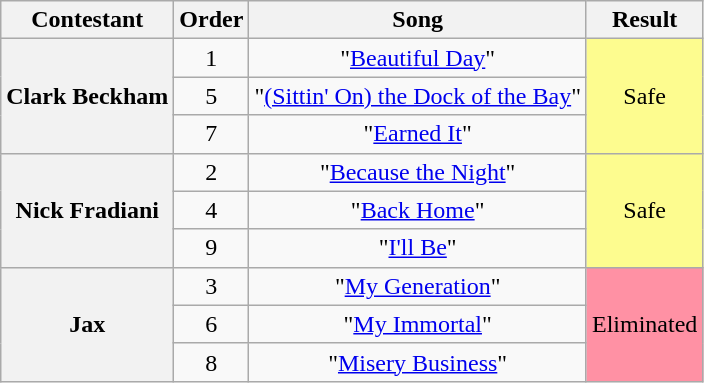<table class="wikitable unsortable" style="text-align:center;">
<tr>
<th scope="col">Contestant</th>
<th scope="col">Order</th>
<th scope="col">Song</th>
<th scope="col">Result</th>
</tr>
<tr>
<th scope="row" rowspan="3">Clark Beckham</th>
<td>1</td>
<td>"<a href='#'>Beautiful Day</a>"</td>
<td rowspan="3" style="background:#fdfc8f;">Safe</td>
</tr>
<tr>
<td>5</td>
<td>"<a href='#'>(Sittin' On) the Dock of the Bay</a>"</td>
</tr>
<tr>
<td>7</td>
<td>"<a href='#'>Earned It</a>"</td>
</tr>
<tr>
<th scope="row" rowspan="3">Nick Fradiani</th>
<td>2</td>
<td>"<a href='#'>Because the Night</a>"</td>
<td rowspan="3" style="background:#fdfc8f;">Safe</td>
</tr>
<tr>
<td>4</td>
<td>"<a href='#'>Back Home</a>"</td>
</tr>
<tr>
<td>9</td>
<td>"<a href='#'>I'll Be</a>"</td>
</tr>
<tr>
<th scope="row" rowspan="3">Jax</th>
<td>3</td>
<td>"<a href='#'>My Generation</a>"</td>
<td rowspan="3" bgcolor="FF91A4">Eliminated</td>
</tr>
<tr>
<td>6</td>
<td>"<a href='#'>My Immortal</a>"</td>
</tr>
<tr>
<td>8</td>
<td>"<a href='#'>Misery Business</a>"</td>
</tr>
</table>
